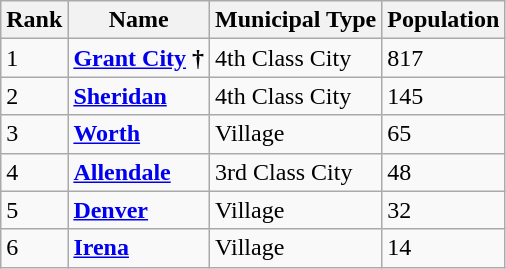<table class="wikitable sortable">
<tr>
<th>Rank</th>
<th>Name</th>
<th>Municipal Type</th>
<th>Population</th>
</tr>
<tr>
<td>1</td>
<td><strong><a href='#'>Grant City</a> †</strong></td>
<td>4th Class City</td>
<td>817</td>
</tr>
<tr>
<td>2</td>
<td><strong><a href='#'>Sheridan</a></strong></td>
<td>4th Class City</td>
<td>145</td>
</tr>
<tr>
<td>3</td>
<td><strong><a href='#'>Worth</a></strong></td>
<td>Village</td>
<td>65</td>
</tr>
<tr>
<td>4</td>
<td><strong><a href='#'>Allendale</a></strong></td>
<td>3rd Class City</td>
<td>48</td>
</tr>
<tr>
<td>5</td>
<td><strong><a href='#'>Denver</a></strong></td>
<td>Village</td>
<td>32</td>
</tr>
<tr>
<td>6</td>
<td><strong><a href='#'>Irena</a></strong></td>
<td>Village</td>
<td>14</td>
</tr>
</table>
